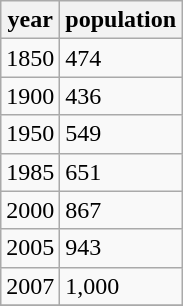<table class="wikitable">
<tr>
<th>year</th>
<th>population</th>
</tr>
<tr>
<td>1850</td>
<td>474</td>
</tr>
<tr>
<td>1900</td>
<td>436</td>
</tr>
<tr>
<td>1950</td>
<td>549</td>
</tr>
<tr>
<td>1985</td>
<td>651</td>
</tr>
<tr>
<td>2000</td>
<td>867</td>
</tr>
<tr>
<td>2005</td>
<td>943</td>
</tr>
<tr>
<td>2007</td>
<td>1,000</td>
</tr>
<tr>
</tr>
</table>
